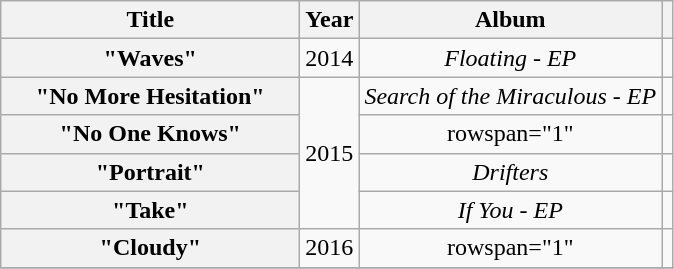<table class="wikitable plainrowheaders" style="text-align:center;">
<tr>
<th scope="col" style="width:12em;">Title</th>
<th scope="col">Year</th>
<th scope="col">Album</th>
<th scope="col"></th>
</tr>
<tr>
<th scope="row">"Waves"<br></th>
<td rowspan="1">2014</td>
<td rowspan="1"><em>Floating - EP</em></td>
<td rowspan="1"></td>
</tr>
<tr>
<th scope="row">"No More Hesitation"<br></th>
<td rowspan="4">2015</td>
<td rowspan="1"><em>Search of the Miraculous - EP</em></td>
<td rowspan="1"></td>
</tr>
<tr>
<th scope="row">"No One Knows"<br></th>
<td>rowspan="1" </td>
<td rowspan="1"></td>
</tr>
<tr>
<th scope="row">"Portrait"<br></th>
<td rowspan="1"><em>Drifters</em></td>
<td rowspan="1"></td>
</tr>
<tr>
<th scope="row">"Take"<br></th>
<td rowspan="1"><em>If You - EP</em></td>
<td rowspan="1"></td>
</tr>
<tr>
<th scope="row">"Cloudy"<br></th>
<td rowspan="1">2016</td>
<td>rowspan="1" </td>
<td rowspan="1"></td>
</tr>
<tr>
</tr>
</table>
